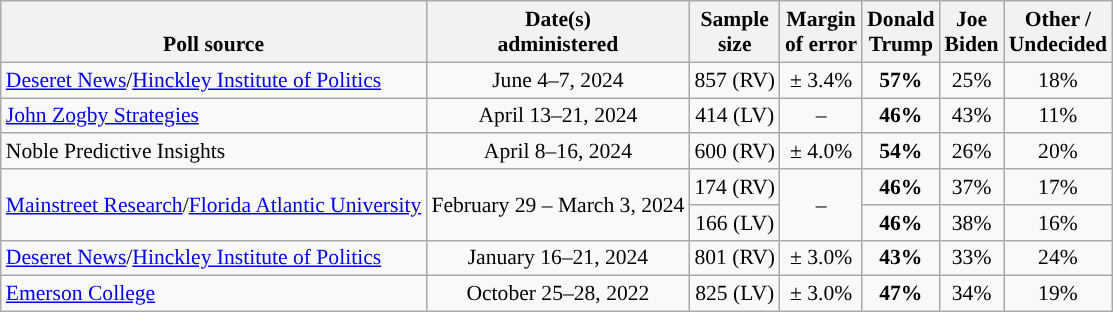<table class="wikitable sortable mw-datatable" style="font-size:90%;text-align:center;line-height:17px">
<tr valign=bottom>
<th>Poll source</th>
<th>Date(s)<br>administered</th>
<th>Sample<br>size</th>
<th>Margin<br>of error</th>
<th class="unsortable">Donald<br>Trump<br></th>
<th class="unsortable">Joe<br>Biden<br></th>
<th class="unsortable">Other /<br>Undecided</th>
</tr>
<tr>
<td style="text-align:left;"><a href='#'>Deseret News</a>/<a href='#'>Hinckley Institute of Politics</a></td>
<td data-sort-value="2024-06-12">June 4–7, 2024</td>
<td>857 (RV)</td>
<td>± 3.4%</td>
<td style="background-color:"><strong>57%</strong></td>
<td>25%</td>
<td>18%</td>
</tr>
<tr>
<td style="text-align:left;"><a href='#'>John Zogby Strategies</a></td>
<td data-sort-value="2024-05-01">April 13–21, 2024</td>
<td>414 (LV)</td>
<td>–</td>
<td style="background-color:"><strong>46%</strong></td>
<td>43%</td>
<td>11%</td>
</tr>
<tr>
<td style="text-align:left;">Noble Predictive Insights</td>
<td data-sort-value="2024-01-21">April 8–16, 2024</td>
<td>600 (RV)</td>
<td>± 4.0%</td>
<td style="background-color:"><strong>54%</strong></td>
<td>26%</td>
<td>20%</td>
</tr>
<tr>
<td style="text-align:left;" rowspan="2"><a href='#'>Mainstreet Research</a>/<a href='#'>Florida Atlantic University</a></td>
<td rowspan="2">February 29 – March 3, 2024</td>
<td>174 (RV)</td>
<td rowspan="2">–</td>
<td style="background-color:"><strong>46%</strong></td>
<td>37%</td>
<td>17%</td>
</tr>
<tr>
<td>166 (LV)</td>
<td style="background-color:"><strong>46%</strong></td>
<td>38%</td>
<td>16%</td>
</tr>
<tr>
<td style="text-align:left;"><a href='#'>Deseret News</a>/<a href='#'>Hinckley Institute of Politics</a></td>
<td data-sort-value="2024-01-21">January 16–21, 2024</td>
<td>801 (RV)</td>
<td>± 3.0%</td>
<td style="background-color:"><strong>43%</strong></td>
<td>33%</td>
<td>24%</td>
</tr>
<tr>
<td style="text-align:left;"><a href='#'>Emerson College</a></td>
<td data-sort-value="2022-10-28">October 25–28, 2022</td>
<td>825 (LV)</td>
<td>± 3.0%</td>
<td style="background-color:"><strong>47%</strong></td>
<td>34%</td>
<td>19%</td>
</tr>
</table>
